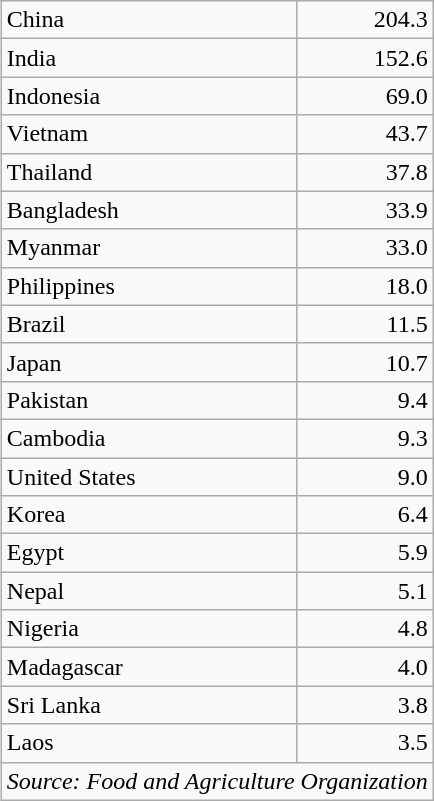<table class="wikitable" style="float:right; clear:right;">
<tr>
<td>China</td>
<td style="text-align:right;">204.3</td>
</tr>
<tr>
<td>India</td>
<td style="text-align:right;">152.6</td>
</tr>
<tr>
<td>Indonesia</td>
<td style="text-align:right;">69.0</td>
</tr>
<tr>
<td>Vietnam</td>
<td style="text-align:right;">43.7</td>
</tr>
<tr>
<td>Thailand</td>
<td style="text-align:right;">37.8</td>
</tr>
<tr>
<td>Bangladesh</td>
<td style="text-align:right;">33.9</td>
</tr>
<tr>
<td>Myanmar</td>
<td style="text-align:right;">33.0</td>
</tr>
<tr>
<td>Philippines</td>
<td style="text-align:right;">18.0</td>
</tr>
<tr>
<td>Brazil</td>
<td style="text-align:right;">11.5</td>
</tr>
<tr>
<td>Japan</td>
<td style="text-align:right;">10.7</td>
</tr>
<tr>
<td>Pakistan</td>
<td style="text-align:right;">9.4</td>
</tr>
<tr>
<td>Cambodia</td>
<td style="text-align:right;">9.3</td>
</tr>
<tr>
<td>United States</td>
<td style="text-align:right;">9.0</td>
</tr>
<tr>
<td>Korea</td>
<td style="text-align:right;">6.4</td>
</tr>
<tr>
<td>Egypt</td>
<td style="text-align:right;">5.9</td>
</tr>
<tr>
<td>Nepal</td>
<td style="text-align:right;">5.1</td>
</tr>
<tr>
<td>Nigeria</td>
<td style="text-align:right;">4.8</td>
</tr>
<tr>
<td>Madagascar</td>
<td style="text-align:right;">4.0</td>
</tr>
<tr>
<td>Sri Lanka</td>
<td style="text-align:right;">3.8</td>
</tr>
<tr>
<td>Laos</td>
<td style="text-align:right;">3.5</td>
</tr>
<tr>
<td colspan=2><em>Source: Food and Agriculture Organization</em></td>
</tr>
</table>
